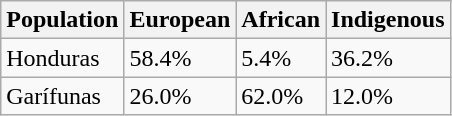<table class="wikitable">
<tr>
<th><strong>Population</strong></th>
<th><strong>European</strong></th>
<th><strong>African</strong></th>
<th><strong>Indigenous</strong></th>
</tr>
<tr>
<td>Honduras</td>
<td>58.4%</td>
<td>5.4%</td>
<td>36.2%</td>
</tr>
<tr>
<td>Garífunas</td>
<td>26.0%</td>
<td>62.0%</td>
<td>12.0%</td>
</tr>
</table>
